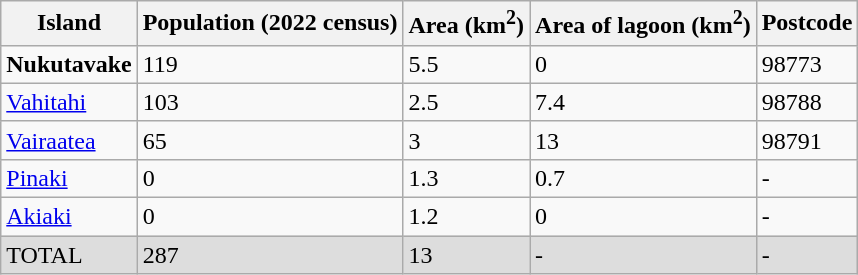<table class="wikitable sortable" border="1"  align=center>
<tr>
<th>Island</th>
<th>Population (2022 census)</th>
<th>Area (km<sup>2</sup>)</th>
<th>Area of lagoon (km<sup>2</sup>)</th>
<th>Postcode</th>
</tr>
<tr>
<td><strong>Nukutavake</strong></td>
<td>119</td>
<td>5.5</td>
<td>0</td>
<td>98773</td>
</tr>
<tr>
<td><a href='#'>Vahitahi</a></td>
<td>103</td>
<td>2.5</td>
<td>7.4</td>
<td>98788</td>
</tr>
<tr>
<td><a href='#'>Vairaatea</a></td>
<td>65</td>
<td>3</td>
<td>13</td>
<td>98791</td>
</tr>
<tr>
<td><a href='#'>Pinaki</a></td>
<td>0</td>
<td>1.3</td>
<td>0.7</td>
<td>-</td>
</tr>
<tr>
<td><a href='#'>Akiaki</a></td>
<td>0</td>
<td>1.2</td>
<td>0</td>
<td>-</td>
</tr>
<tr style="background: #DDDDDD;">
<td>TOTAL</td>
<td>287</td>
<td>13</td>
<td>-</td>
<td>-</td>
</tr>
</table>
